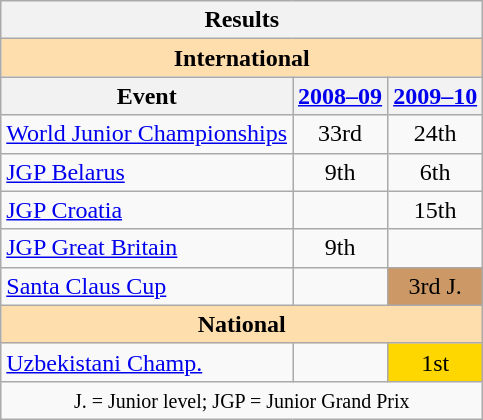<table class="wikitable" style="text-align:center">
<tr>
<th colspan=3 align=center><strong>Results</strong></th>
</tr>
<tr>
<th style="background-color: #ffdead; " colspan=3 align=center><strong>International</strong></th>
</tr>
<tr>
<th>Event</th>
<th><a href='#'>2008–09</a></th>
<th><a href='#'>2009–10</a></th>
</tr>
<tr>
<td align=left><a href='#'>World Junior Championships</a></td>
<td>33rd</td>
<td>24th</td>
</tr>
<tr>
<td align=left><a href='#'>JGP Belarus</a></td>
<td>9th</td>
<td>6th</td>
</tr>
<tr>
<td align=left><a href='#'>JGP Croatia</a></td>
<td></td>
<td>15th</td>
</tr>
<tr>
<td align=left><a href='#'>JGP Great Britain</a></td>
<td>9th</td>
<td></td>
</tr>
<tr>
<td align=left><a href='#'>Santa Claus Cup</a></td>
<td></td>
<td bgcolor="#cc9966">3rd J.</td>
</tr>
<tr>
<th style="background-color: #ffdead; " colspan=3 align=center><strong>National</strong></th>
</tr>
<tr>
<td align=left><a href='#'>Uzbekistani Champ.</a></td>
<td></td>
<td bgcolor=gold>1st</td>
</tr>
<tr>
<td colspan=3 align=center><small> J. = Junior level; JGP = Junior Grand Prix </small></td>
</tr>
</table>
